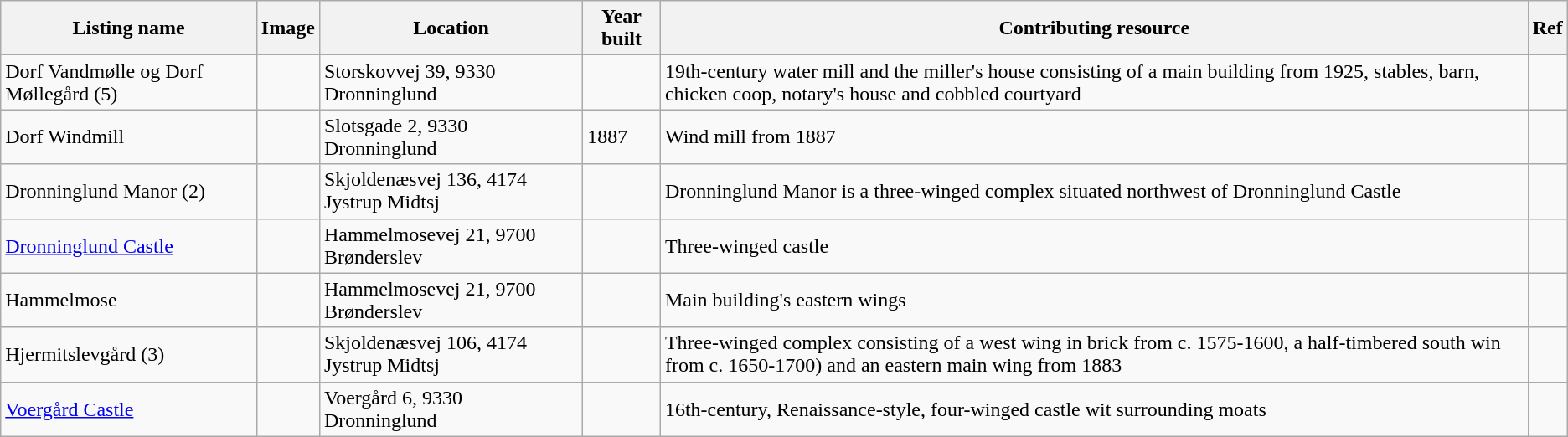<table class="wikitable sortable">
<tr>
<th>Listing name</th>
<th>Image</th>
<th>Location</th>
<th>Year built</th>
<th>Contributing resource</th>
<th>Ref</th>
</tr>
<tr>
<td>Dorf Vandmølle og Dorf Møllegård (5)</td>
<td></td>
<td>Storskovvej 39, 9330 Dronninglund</td>
<td></td>
<td>19th-century water mill and the miller's house consisting of a main building from 1925, stables, barn, chicken coop, notary's house and cobbled courtyard</td>
<td></td>
</tr>
<tr>
<td>Dorf Windmill</td>
<td></td>
<td>Slotsgade 2, 9330 Dronninglund</td>
<td>1887</td>
<td>Wind mill from 1887</td>
<td></td>
</tr>
<tr>
<td>Dronninglund Manor (2)</td>
<td></td>
<td>Skjoldenæsvej 136, 4174 Jystrup Midtsj</td>
<td></td>
<td>Dronninglund Manor is a three-winged complex situated northwest of Dronninglund Castle</td>
<td></td>
</tr>
<tr>
<td><a href='#'>Dronninglund Castle</a></td>
<td></td>
<td>Hammelmosevej 21, 9700 Brønderslev</td>
<td></td>
<td>Three-winged castle</td>
<td></td>
</tr>
<tr>
<td>Hammelmose</td>
<td></td>
<td>Hammelmosevej 21, 9700 Brønderslev</td>
<td></td>
<td>Main building's eastern wings</td>
<td></td>
</tr>
<tr>
<td>Hjermitslevgård (3)</td>
<td></td>
<td>Skjoldenæsvej 106, 4174 Jystrup Midtsj</td>
<td></td>
<td>Three-winged complex consisting of a west wing in brick from c. 1575-1600, a half-timbered south win from c. 1650-1700) and an eastern main wing from 1883</td>
<td></td>
</tr>
<tr>
<td><a href='#'>Voergård Castle</a></td>
<td></td>
<td>Voergård 6, 9330 Dronninglund</td>
<td></td>
<td>16th-century, Renaissance-style, four-winged castle wit surrounding moats</td>
<td></td>
</tr>
</table>
